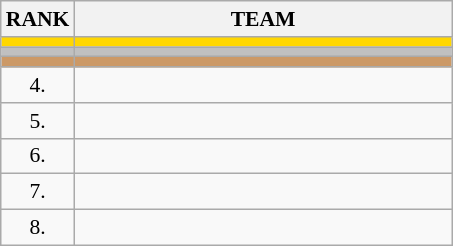<table class="wikitable" style="border-collapse: collapse; font-size: 90%;">
<tr>
<th>RANK</th>
<th align="left" style="width: 17em">TEAM</th>
</tr>
<tr bgcolor=gold>
<td align="center"></td>
<td></td>
</tr>
<tr bgcolor=silver>
<td align="center"></td>
<td></td>
</tr>
<tr bgcolor=cc9966>
<td align="center"></td>
<td></td>
</tr>
<tr>
<td align="center">4.</td>
<td></td>
</tr>
<tr>
<td align="center">5.</td>
<td></td>
</tr>
<tr>
<td align="center">6.</td>
<td></td>
</tr>
<tr>
<td align="center">7.</td>
<td></td>
</tr>
<tr>
<td align="center">8.</td>
<td></td>
</tr>
</table>
